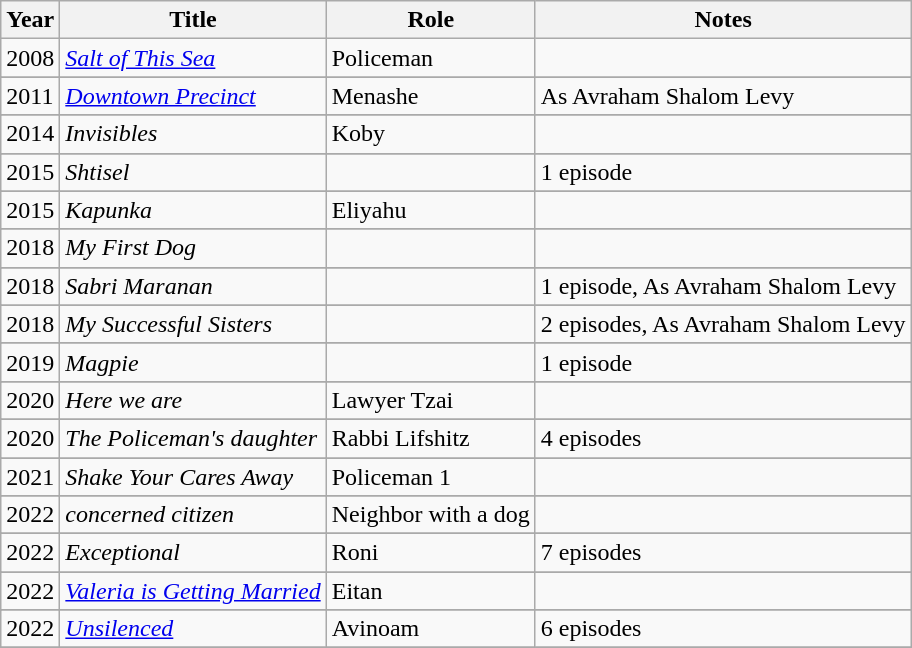<table class="wikitable sortable">
<tr>
<th>Year</th>
<th>Title</th>
<th>Role</th>
<th class="unsortable">Notes</th>
</tr>
<tr>
<td>2008</td>
<td><em><a href='#'>Salt of This Sea</a></em></td>
<td>Policeman</td>
<td></td>
</tr>
<tr>
</tr>
<tr>
<td>2011</td>
<td><em><a href='#'>Downtown Precinct</a></em></td>
<td>Menashe</td>
<td>As Avraham Shalom Levy</td>
</tr>
<tr>
</tr>
<tr>
<td>2014</td>
<td><em>Invisibles</em></td>
<td>Koby</td>
<td></td>
</tr>
<tr>
</tr>
<tr>
<td>2015</td>
<td><em>Shtisel</em></td>
<td></td>
<td>1 episode</td>
</tr>
<tr>
</tr>
<tr>
<td>2015</td>
<td><em>Kapunka</em></td>
<td>Eliyahu</td>
<td></td>
</tr>
<tr>
</tr>
<tr>
<td>2018</td>
<td><em>My First Dog</em></td>
<td></td>
<td></td>
</tr>
<tr>
</tr>
<tr>
<td>2018</td>
<td><em>Sabri Maranan</em></td>
<td></td>
<td>1 episode, As Avraham Shalom Levy</td>
</tr>
<tr>
</tr>
<tr>
<td>2018</td>
<td><em>My Successful Sisters</em></td>
<td></td>
<td>2 episodes, As Avraham Shalom Levy</td>
</tr>
<tr>
</tr>
<tr>
<td>2019</td>
<td><em>Magpie</em></td>
<td></td>
<td>1 episode</td>
</tr>
<tr>
</tr>
<tr>
<td>2020</td>
<td><em>Here we are</em></td>
<td>Lawyer Tzai</td>
<td></td>
</tr>
<tr>
</tr>
<tr>
<td>2020</td>
<td><em>The Policeman's daughter</em></td>
<td>Rabbi Lifshitz</td>
<td>4 episodes</td>
</tr>
<tr>
</tr>
<tr>
<td>2021</td>
<td><em>Shake Your Cares Away</em></td>
<td>Policeman 1</td>
<td></td>
</tr>
<tr>
</tr>
<tr>
<td>2022</td>
<td><em>concerned citizen</em></td>
<td>Neighbor with a dog</td>
<td></td>
</tr>
<tr>
</tr>
<tr>
<td>2022</td>
<td><em>Exceptional</em></td>
<td>Roni</td>
<td>7 episodes</td>
</tr>
<tr>
</tr>
<tr>
<td>2022</td>
<td><em><a href='#'>Valeria is Getting Married</a></em></td>
<td>Eitan</td>
<td></td>
</tr>
<tr>
</tr>
<tr>
<td>2022</td>
<td><em><a href='#'>Unsilenced</a></em></td>
<td>Avinoam</td>
<td>6 episodes</td>
</tr>
<tr>
</tr>
</table>
